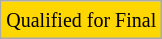<table class="wikitable">
<tr>
<td style="background:#FFD700;"><small>Qualified for Final</small></td>
</tr>
</table>
